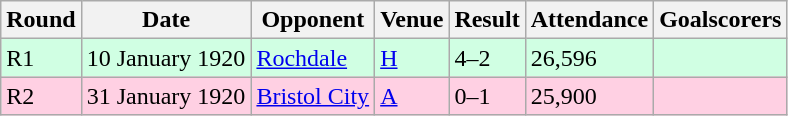<table class="wikitable">
<tr>
<th>Round</th>
<th>Date</th>
<th>Opponent</th>
<th>Venue</th>
<th>Result</th>
<th>Attendance</th>
<th>Goalscorers</th>
</tr>
<tr style="background:#d0ffe3;">
<td>R1</td>
<td>10 January 1920</td>
<td><a href='#'>Rochdale</a></td>
<td><a href='#'>H</a></td>
<td>4–2</td>
<td>26,596</td>
<td></td>
</tr>
<tr style="background:#ffd0e3;">
<td>R2</td>
<td>31 January 1920</td>
<td><a href='#'>Bristol City</a></td>
<td><a href='#'>A</a></td>
<td>0–1</td>
<td>25,900</td>
<td></td>
</tr>
</table>
